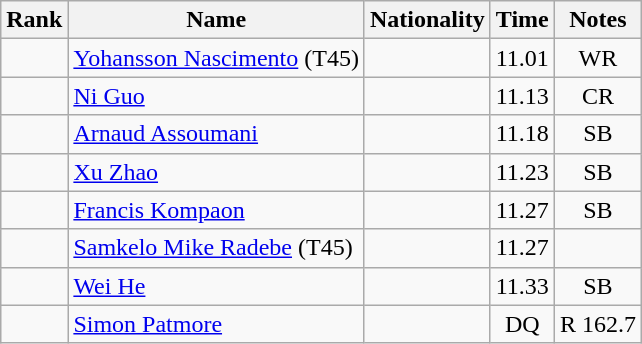<table class="wikitable sortable" style="text-align:center">
<tr>
<th>Rank</th>
<th>Name</th>
<th>Nationality</th>
<th>Time</th>
<th>Notes</th>
</tr>
<tr>
<td></td>
<td align=left><a href='#'>Yohansson Nascimento</a> (T45)</td>
<td align=left></td>
<td>11.01</td>
<td>WR</td>
</tr>
<tr>
<td></td>
<td align=left><a href='#'>Ni Guo</a></td>
<td align=left></td>
<td>11.13</td>
<td>CR</td>
</tr>
<tr>
<td></td>
<td align=left><a href='#'>Arnaud Assoumani</a></td>
<td align=left></td>
<td>11.18</td>
<td>SB</td>
</tr>
<tr>
<td></td>
<td align=left><a href='#'>Xu Zhao</a></td>
<td align=left></td>
<td>11.23</td>
<td>SB</td>
</tr>
<tr>
<td></td>
<td align=left><a href='#'>Francis Kompaon</a></td>
<td align=left></td>
<td>11.27</td>
<td>SB</td>
</tr>
<tr>
<td></td>
<td align=left><a href='#'>Samkelo Mike Radebe</a> (T45)</td>
<td align=left></td>
<td>11.27</td>
<td></td>
</tr>
<tr>
<td></td>
<td align=left><a href='#'>Wei He</a></td>
<td align=left></td>
<td>11.33</td>
<td>SB</td>
</tr>
<tr>
<td></td>
<td align=left><a href='#'>Simon Patmore</a></td>
<td align=left></td>
<td>DQ</td>
<td>R 162.7</td>
</tr>
</table>
